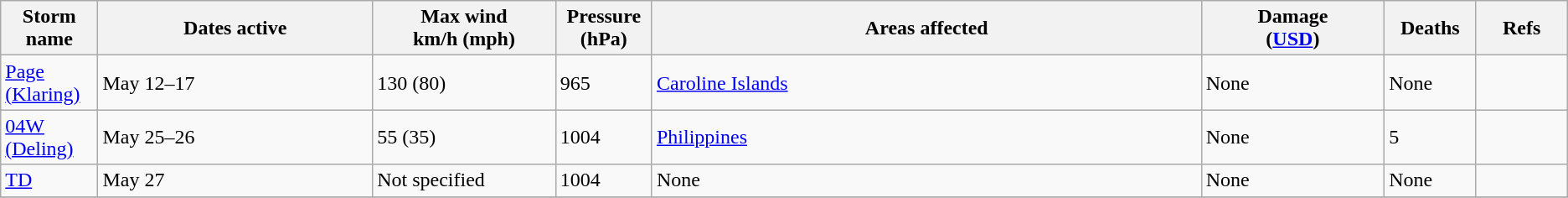<table class="wikitable sortable">
<tr>
<th width="5%">Storm name</th>
<th width="15%">Dates active</th>
<th width="10%">Max wind<br>km/h (mph)</th>
<th width="5%">Pressure<br>(hPa)</th>
<th width="30%">Areas affected</th>
<th width="10%">Damage<br>(<a href='#'>USD</a>)</th>
<th width="5%">Deaths</th>
<th width="5%">Refs</th>
</tr>
<tr>
<td><a href='#'>Page (Klaring)</a></td>
<td>May 12–17</td>
<td>130 (80)</td>
<td>965</td>
<td><a href='#'>Caroline Islands</a></td>
<td>None</td>
<td>None</td>
<td></td>
</tr>
<tr>
<td><a href='#'>04W (Deling)</a></td>
<td>May 25–26</td>
<td>55 (35)</td>
<td>1004</td>
<td><a href='#'>Philippines</a></td>
<td>None</td>
<td>5</td>
<td></td>
</tr>
<tr>
<td><a href='#'>TD</a></td>
<td>May 27</td>
<td>Not specified</td>
<td>1004</td>
<td>None</td>
<td>None</td>
<td>None</td>
<td></td>
</tr>
<tr>
</tr>
</table>
